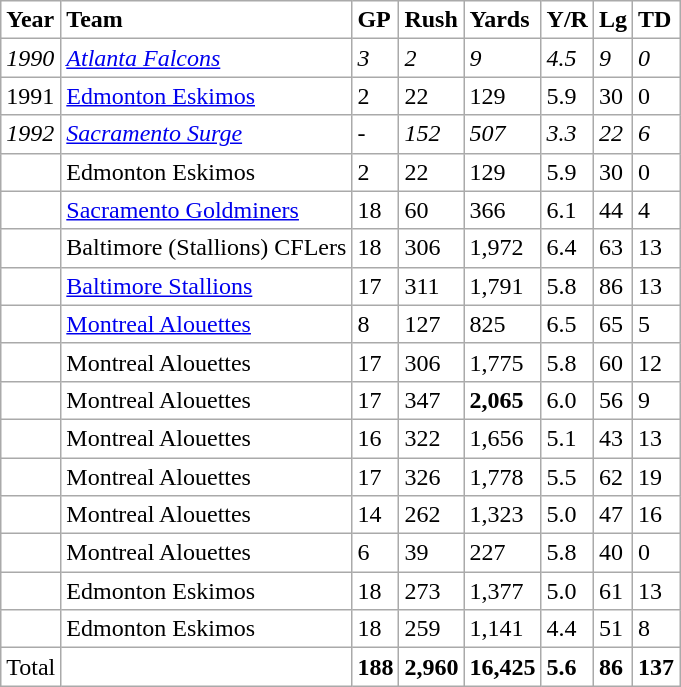<table class="wikitable" border=0 style="background: #FFFFFF;">
<tr>
<td><strong>Year</strong></td>
<td><strong>Team</strong></td>
<td><strong>GP</strong></td>
<td><strong>Rush</strong></td>
<td><strong>Yards</strong></td>
<td><strong>Y/R</strong></td>
<td><strong>Lg</strong></td>
<td><strong>TD</strong></td>
</tr>
<tr>
<td><em>1990</em></td>
<td><em><a href='#'>Atlanta Falcons</a></em></td>
<td><em>3</em></td>
<td><em>2</em></td>
<td><em>9</em></td>
<td><em>4.5</em></td>
<td><em>9</em></td>
<td><em>0</em></td>
</tr>
<tr>
<td>1991</td>
<td><a href='#'>Edmonton Eskimos</a></td>
<td>2</td>
<td>22</td>
<td>129</td>
<td>5.9</td>
<td>30</td>
<td>0</td>
</tr>
<tr>
<td><em>1992</em></td>
<td><em><a href='#'>Sacramento Surge</a></em></td>
<td>-</td>
<td><em>152</em></td>
<td><em>507</em></td>
<td><em>3.3</em></td>
<td><em>22</em></td>
<td><em>6</em></td>
</tr>
<tr>
<td></td>
<td>Edmonton Eskimos</td>
<td>2</td>
<td>22</td>
<td>129</td>
<td>5.9</td>
<td>30</td>
<td>0</td>
</tr>
<tr>
<td></td>
<td><a href='#'>Sacramento Goldminers</a></td>
<td>18</td>
<td>60</td>
<td>366</td>
<td>6.1</td>
<td>44</td>
<td>4</td>
</tr>
<tr>
<td></td>
<td>Baltimore (Stallions) CFLers</td>
<td>18</td>
<td>306</td>
<td>1,972</td>
<td>6.4</td>
<td>63</td>
<td>13</td>
</tr>
<tr>
<td></td>
<td><a href='#'>Baltimore Stallions</a></td>
<td>17</td>
<td>311</td>
<td>1,791</td>
<td>5.8</td>
<td>86</td>
<td>13</td>
</tr>
<tr>
<td></td>
<td><a href='#'>Montreal Alouettes</a></td>
<td>8</td>
<td>127</td>
<td>825</td>
<td>6.5</td>
<td>65</td>
<td>5</td>
</tr>
<tr>
<td></td>
<td>Montreal Alouettes</td>
<td>17</td>
<td>306</td>
<td>1,775</td>
<td>5.8</td>
<td>60</td>
<td>12</td>
</tr>
<tr>
<td></td>
<td>Montreal Alouettes</td>
<td>17</td>
<td>347</td>
<td><strong>2,065</strong></td>
<td>6.0</td>
<td>56</td>
<td>9</td>
</tr>
<tr>
<td></td>
<td>Montreal Alouettes</td>
<td>16</td>
<td>322</td>
<td>1,656</td>
<td>5.1</td>
<td>43</td>
<td>13</td>
</tr>
<tr>
<td></td>
<td>Montreal Alouettes</td>
<td>17</td>
<td>326</td>
<td>1,778</td>
<td>5.5</td>
<td>62</td>
<td>19</td>
</tr>
<tr>
<td></td>
<td>Montreal Alouettes</td>
<td>14</td>
<td>262</td>
<td>1,323</td>
<td>5.0</td>
<td>47</td>
<td>16</td>
</tr>
<tr>
<td></td>
<td>Montreal Alouettes</td>
<td>6</td>
<td>39</td>
<td>227</td>
<td>5.8</td>
<td>40</td>
<td>0</td>
</tr>
<tr>
<td></td>
<td>Edmonton Eskimos</td>
<td>18</td>
<td>273</td>
<td>1,377</td>
<td>5.0</td>
<td>61</td>
<td>13</td>
</tr>
<tr>
<td></td>
<td>Edmonton Eskimos</td>
<td>18</td>
<td>259</td>
<td>1,141</td>
<td>4.4</td>
<td>51</td>
<td>8</td>
</tr>
<tr>
<td>Total</td>
<td></td>
<td><strong>188</strong></td>
<td><strong>2,960</strong></td>
<td><strong>16,425</strong></td>
<td><strong>5.6</strong></td>
<td><strong>86</strong></td>
<td><strong>137</strong></td>
</tr>
</table>
